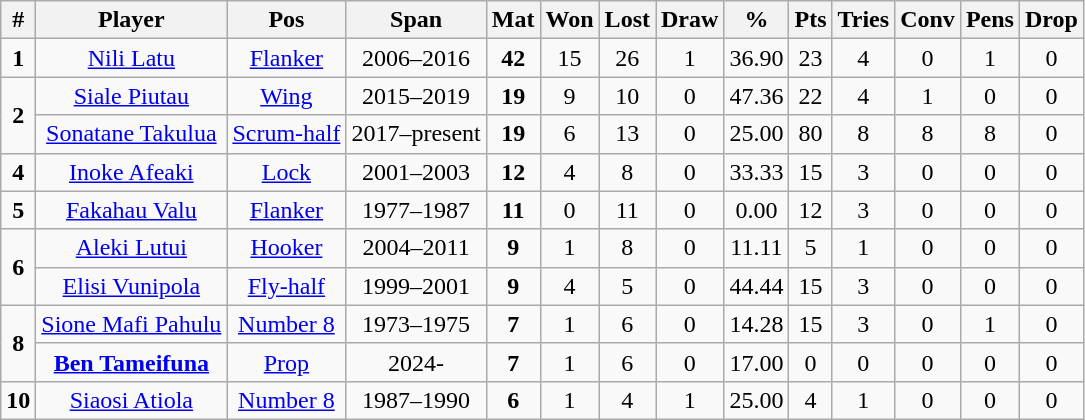<table class="wikitable" style="text-align:center;">
<tr>
<th>#</th>
<th>Player</th>
<th>Pos</th>
<th>Span</th>
<th>Mat</th>
<th>Won</th>
<th>Lost</th>
<th>Draw</th>
<th>%</th>
<th>Pts</th>
<th>Tries</th>
<th>Conv</th>
<th>Pens</th>
<th>Drop</th>
</tr>
<tr>
<td><strong>1</strong></td>
<td><a href='#'>Nili Latu</a></td>
<td><a href='#'>Flanker</a></td>
<td>2006–2016</td>
<td><strong>42</strong></td>
<td>15</td>
<td>26</td>
<td>1</td>
<td>36.90</td>
<td>23</td>
<td>4</td>
<td>0</td>
<td>1</td>
<td>0</td>
</tr>
<tr>
<td rowspan="2"><strong>2</strong></td>
<td><a href='#'>Siale Piutau</a></td>
<td><a href='#'>Wing</a></td>
<td>2015–2019</td>
<td><strong>19</strong></td>
<td>9</td>
<td>10</td>
<td>0</td>
<td>47.36</td>
<td>22</td>
<td>4</td>
<td>1</td>
<td>0</td>
<td>0</td>
</tr>
<tr>
<td><a href='#'>Sonatane Takulua</a></td>
<td><a href='#'>Scrum-half</a></td>
<td>2017–present</td>
<td><strong>19</strong></td>
<td>6</td>
<td>13</td>
<td>0</td>
<td>25.00</td>
<td>80</td>
<td>8</td>
<td>8</td>
<td>8</td>
<td>0</td>
</tr>
<tr>
<td><strong>4</strong></td>
<td><a href='#'>Inoke Afeaki</a></td>
<td><a href='#'>Lock</a></td>
<td>2001–2003</td>
<td><strong>12</strong></td>
<td>4</td>
<td>8</td>
<td>0</td>
<td>33.33</td>
<td>15</td>
<td>3</td>
<td>0</td>
<td>0</td>
<td>0</td>
</tr>
<tr>
<td><strong>5</strong></td>
<td><a href='#'>Fakahau Valu</a></td>
<td><a href='#'>Flanker</a></td>
<td>1977–1987</td>
<td><strong>11</strong></td>
<td>0</td>
<td>11</td>
<td>0</td>
<td>0.00</td>
<td>12</td>
<td>3</td>
<td>0</td>
<td>0</td>
<td>0</td>
</tr>
<tr>
<td rowspan="2"><strong>6</strong></td>
<td><a href='#'>Aleki Lutui</a></td>
<td><a href='#'>Hooker</a></td>
<td>2004–2011</td>
<td><strong>9</strong></td>
<td>1</td>
<td>8</td>
<td>0</td>
<td>11.11</td>
<td>5</td>
<td>1</td>
<td>0</td>
<td>0</td>
<td>0</td>
</tr>
<tr>
<td><a href='#'>Elisi Vunipola</a></td>
<td><a href='#'>Fly-half</a></td>
<td>1999–2001</td>
<td><strong>9</strong></td>
<td>4</td>
<td>5</td>
<td>0</td>
<td>44.44</td>
<td>15</td>
<td>3</td>
<td>0</td>
<td>0</td>
<td>0</td>
</tr>
<tr>
<td rowspan="2"><strong>8</strong></td>
<td><a href='#'>Sione Mafi Pahulu</a></td>
<td><a href='#'>Number 8</a></td>
<td>1973–1975</td>
<td><strong>7</strong></td>
<td>1</td>
<td>6</td>
<td>0</td>
<td>14.28</td>
<td>15</td>
<td>3</td>
<td>0</td>
<td>1</td>
<td>0</td>
</tr>
<tr>
<td><strong><a href='#'>Ben Tameifuna</a></strong></td>
<td><a href='#'>Prop</a></td>
<td>2024-</td>
<td><strong>7</strong></td>
<td>1</td>
<td>6</td>
<td>0</td>
<td>17.00</td>
<td>0</td>
<td>0</td>
<td>0</td>
<td>0</td>
<td>0</td>
</tr>
<tr>
<td><strong>10</strong></td>
<td><a href='#'>Siaosi Atiola</a></td>
<td><a href='#'>Number 8</a></td>
<td>1987–1990</td>
<td><strong>6</strong></td>
<td>1</td>
<td>4</td>
<td>1</td>
<td>25.00</td>
<td>4</td>
<td>1</td>
<td>0</td>
<td>0</td>
<td>0</td>
</tr>
</table>
